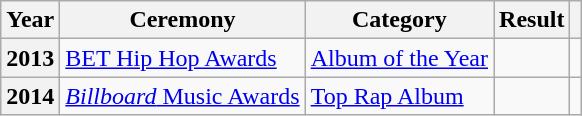<table class="wikitable sortable plainrowheaders" style="border:none; margin:0;">
<tr>
<th scope="col">Year</th>
<th scope="col">Ceremony</th>
<th scope="col">Category</th>
<th scope="col">Result</th>
<th scope="col" class="unsortable"></th>
</tr>
<tr>
<th scope="row">2013</th>
<td><a href='#'>BET Hip Hop Awards</a></td>
<td><a href='#'>Album of the Year</a></td>
<td></td>
<td></td>
</tr>
<tr>
<th scope="row">2014</th>
<td><a href='#'><em>Billboard</em> Music Awards</a></td>
<td><a href='#'>Top Rap Album</a></td>
<td></td>
<td></td>
</tr>
</table>
